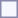<table style="border:1px solid #8888aa; background-color:#f7f8ff; padding:5px; font-size:95%; margin: 0px 12px 12px 0px;">
</table>
